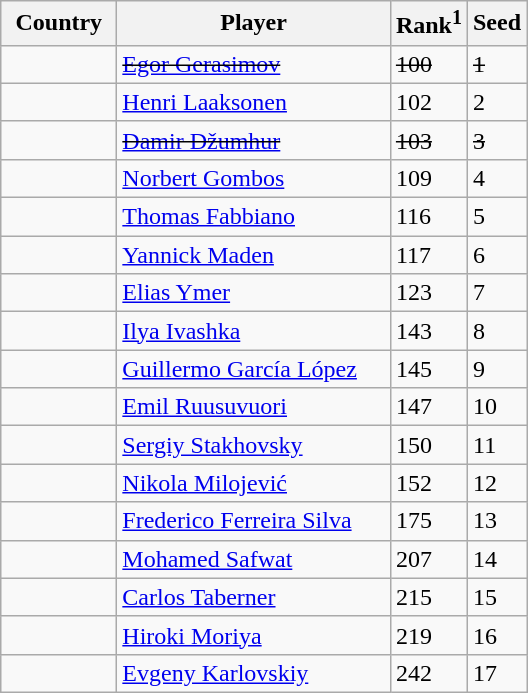<table class="sortable wikitable">
<tr>
<th width="70">Country</th>
<th width="175">Player</th>
<th>Rank<sup>1</sup></th>
<th>Seed</th>
</tr>
<tr>
<td><s></s></td>
<td><s><a href='#'>Egor Gerasimov</a></s></td>
<td><s>100</s></td>
<td><s>1</s></td>
</tr>
<tr>
<td></td>
<td><a href='#'>Henri Laaksonen</a></td>
<td>102</td>
<td>2</td>
</tr>
<tr>
<td><s></s></td>
<td><s><a href='#'>Damir Džumhur</a></s></td>
<td><s>103</s></td>
<td><s>3</s></td>
</tr>
<tr>
<td></td>
<td><a href='#'>Norbert Gombos</a></td>
<td>109</td>
<td>4</td>
</tr>
<tr>
<td></td>
<td><a href='#'>Thomas Fabbiano</a></td>
<td>116</td>
<td>5</td>
</tr>
<tr>
<td></td>
<td><a href='#'>Yannick Maden</a></td>
<td>117</td>
<td>6</td>
</tr>
<tr>
<td></td>
<td><a href='#'>Elias Ymer</a></td>
<td>123</td>
<td>7</td>
</tr>
<tr>
<td></td>
<td><a href='#'>Ilya Ivashka</a></td>
<td>143</td>
<td>8</td>
</tr>
<tr>
<td></td>
<td><a href='#'>Guillermo García López</a></td>
<td>145</td>
<td>9</td>
</tr>
<tr>
<td></td>
<td><a href='#'>Emil Ruusuvuori</a></td>
<td>147</td>
<td>10</td>
</tr>
<tr>
<td></td>
<td><a href='#'>Sergiy Stakhovsky</a></td>
<td>150</td>
<td>11</td>
</tr>
<tr>
<td></td>
<td><a href='#'>Nikola Milojević</a></td>
<td>152</td>
<td>12</td>
</tr>
<tr>
<td></td>
<td><a href='#'>Frederico Ferreira Silva</a></td>
<td>175</td>
<td>13</td>
</tr>
<tr>
<td></td>
<td><a href='#'>Mohamed Safwat</a></td>
<td>207</td>
<td>14</td>
</tr>
<tr>
<td></td>
<td><a href='#'>Carlos Taberner</a></td>
<td>215</td>
<td>15</td>
</tr>
<tr>
<td></td>
<td><a href='#'>Hiroki Moriya</a></td>
<td>219</td>
<td>16</td>
</tr>
<tr>
<td></td>
<td><a href='#'>Evgeny Karlovskiy</a></td>
<td>242</td>
<td>17</td>
</tr>
</table>
